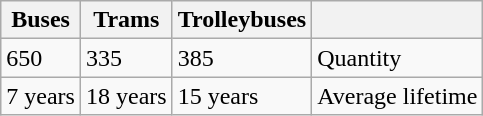<table class="wikitable">
<tr>
<th>Buses</th>
<th>Trams</th>
<th>Trolleybuses</th>
<th></th>
</tr>
<tr>
<td>650</td>
<td>335</td>
<td>385</td>
<td>Quantity</td>
</tr>
<tr>
<td>7 years</td>
<td>18 years</td>
<td>15 years</td>
<td>Average lifetime</td>
</tr>
</table>
